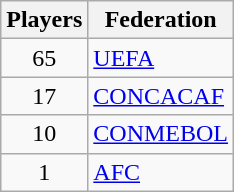<table class="wikitable">
<tr>
<th>Players</th>
<th>Federation</th>
</tr>
<tr>
<td align="center">65</td>
<td><a href='#'>UEFA</a></td>
</tr>
<tr>
<td align="center">17</td>
<td><a href='#'>CONCACAF</a></td>
</tr>
<tr>
<td align="center">10</td>
<td><a href='#'>CONMEBOL</a></td>
</tr>
<tr>
<td align="center">1</td>
<td><a href='#'>AFC</a></td>
</tr>
</table>
